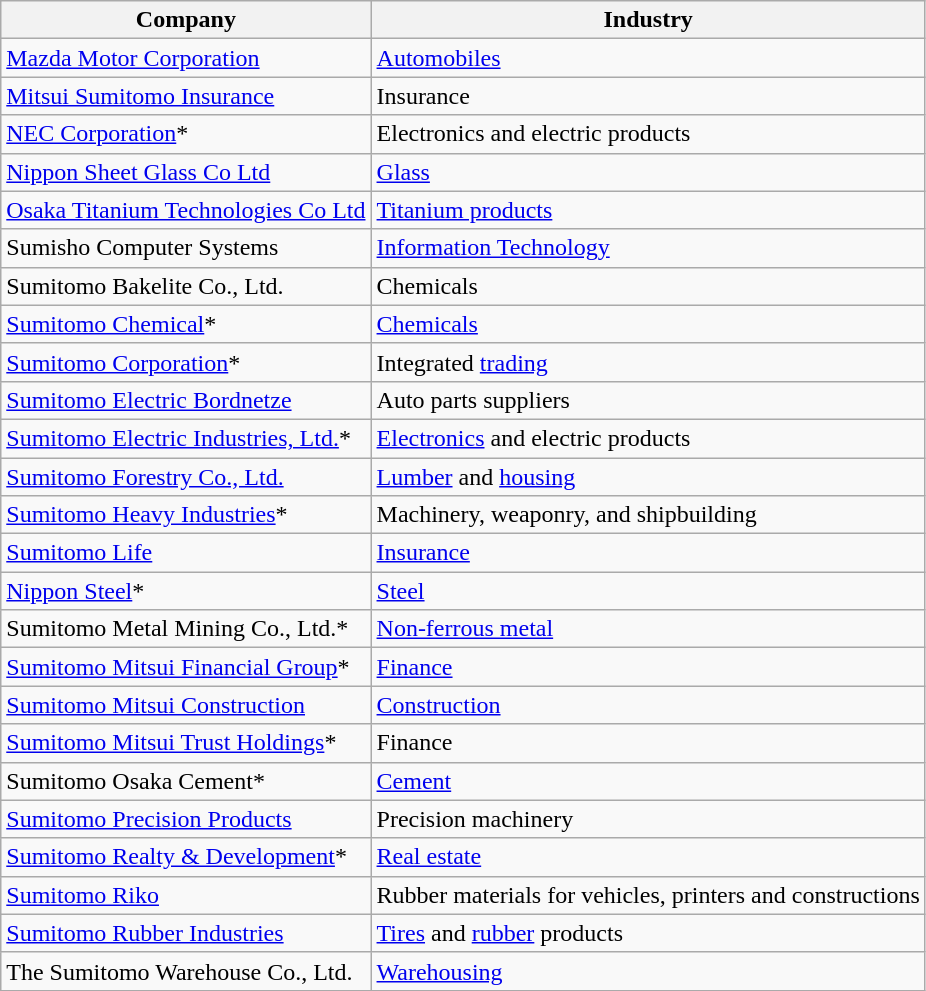<table class="wikitable">
<tr at&t>
<th>Company</th>
<th>Industry</th>
</tr>
<tr>
<td><a href='#'>Mazda Motor Corporation</a></td>
<td><a href='#'>Automobiles</a></td>
</tr>
<tr>
<td><a href='#'>Mitsui Sumitomo Insurance</a></td>
<td>Insurance</td>
</tr>
<tr>
<td><a href='#'>NEC Corporation</a>*</td>
<td>Electronics and electric products</td>
</tr>
<tr>
<td><a href='#'>Nippon Sheet Glass Co Ltd</a></td>
<td><a href='#'>Glass</a></td>
</tr>
<tr>
<td><a href='#'>Osaka Titanium Technologies Co Ltd</a></td>
<td><a href='#'>Titanium products</a></td>
</tr>
<tr>
<td>Sumisho Computer Systems</td>
<td><a href='#'>Information Technology</a></td>
</tr>
<tr>
<td>Sumitomo Bakelite Co., Ltd.</td>
<td>Chemicals</td>
</tr>
<tr>
<td><a href='#'>Sumitomo Chemical</a>*</td>
<td><a href='#'>Chemicals</a></td>
</tr>
<tr>
<td><a href='#'>Sumitomo Corporation</a>*</td>
<td>Integrated <a href='#'>trading</a></td>
</tr>
<tr>
<td><a href='#'>Sumitomo Electric Bordnetze</a></td>
<td>Auto parts suppliers</td>
</tr>
<tr>
<td><a href='#'>Sumitomo Electric Industries, Ltd.</a>*</td>
<td><a href='#'>Electronics</a> and electric products</td>
</tr>
<tr>
<td><a href='#'>Sumitomo Forestry Co., Ltd.</a></td>
<td><a href='#'>Lumber</a> and <a href='#'>housing</a></td>
</tr>
<tr>
<td><a href='#'>Sumitomo Heavy Industries</a>*</td>
<td>Machinery, weaponry, and shipbuilding</td>
</tr>
<tr>
<td><a href='#'>Sumitomo Life</a></td>
<td><a href='#'>Insurance</a></td>
</tr>
<tr>
<td><a href='#'>Nippon Steel</a>*</td>
<td><a href='#'>Steel</a></td>
</tr>
<tr>
<td>Sumitomo Metal Mining Co., Ltd.*</td>
<td><a href='#'>Non-ferrous metal</a></td>
</tr>
<tr>
<td><a href='#'>Sumitomo Mitsui Financial Group</a>*</td>
<td><a href='#'>Finance</a></td>
</tr>
<tr>
<td><a href='#'>Sumitomo Mitsui Construction</a></td>
<td><a href='#'>Construction</a></td>
</tr>
<tr>
<td><a href='#'>Sumitomo Mitsui Trust Holdings</a>*</td>
<td>Finance</td>
</tr>
<tr>
<td>Sumitomo Osaka Cement*</td>
<td><a href='#'>Cement</a></td>
</tr>
<tr>
<td><a href='#'>Sumitomo Precision Products</a></td>
<td>Precision machinery</td>
</tr>
<tr>
<td><a href='#'>Sumitomo Realty & Development</a>*</td>
<td><a href='#'>Real estate</a></td>
</tr>
<tr>
<td><a href='#'>Sumitomo Riko</a></td>
<td>Rubber materials for vehicles, printers and constructions</td>
</tr>
<tr>
<td><a href='#'>Sumitomo Rubber Industries</a></td>
<td><a href='#'>Tires</a> and <a href='#'>rubber</a> products</td>
</tr>
<tr>
<td>The Sumitomo Warehouse Co., Ltd.</td>
<td><a href='#'>Warehousing</a></td>
</tr>
</table>
